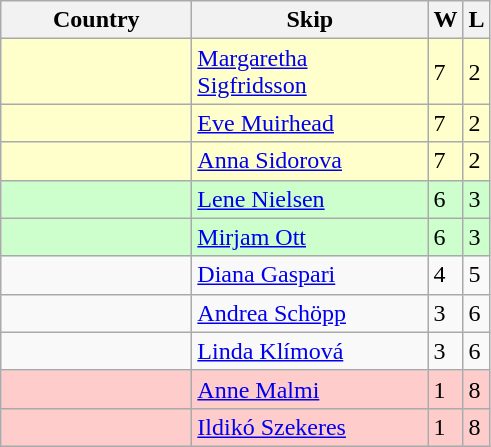<table class=wikitable>
<tr>
<th width=120>Country</th>
<th width=150>Skip</th>
<th>W</th>
<th>L</th>
</tr>
<tr bgcolor=#ffffcc>
<td></td>
<td><a href='#'>Margaretha Sigfridsson</a></td>
<td>7</td>
<td>2</td>
</tr>
<tr bgcolor=#ffffcc>
<td></td>
<td><a href='#'>Eve Muirhead</a></td>
<td>7</td>
<td>2</td>
</tr>
<tr bgcolor=#ffffcc>
<td></td>
<td><a href='#'>Anna Sidorova</a></td>
<td>7</td>
<td>2</td>
</tr>
<tr bgcolor=#ccffcc>
<td></td>
<td><a href='#'>Lene Nielsen</a></td>
<td>6</td>
<td>3</td>
</tr>
<tr bgcolor=#ccffcc>
<td></td>
<td><a href='#'>Mirjam Ott</a></td>
<td>6</td>
<td>3</td>
</tr>
<tr>
<td></td>
<td><a href='#'>Diana Gaspari</a></td>
<td>4</td>
<td>5</td>
</tr>
<tr>
<td></td>
<td><a href='#'>Andrea Schöpp</a></td>
<td>3</td>
<td>6</td>
</tr>
<tr>
<td></td>
<td><a href='#'>Linda Klímová</a></td>
<td>3</td>
<td>6</td>
</tr>
<tr bgcolor=#ffcccc>
<td></td>
<td><a href='#'>Anne Malmi</a></td>
<td>1</td>
<td>8</td>
</tr>
<tr bgcolor=#ffcccc>
<td></td>
<td><a href='#'>Ildikó Szekeres</a></td>
<td>1</td>
<td>8</td>
</tr>
</table>
